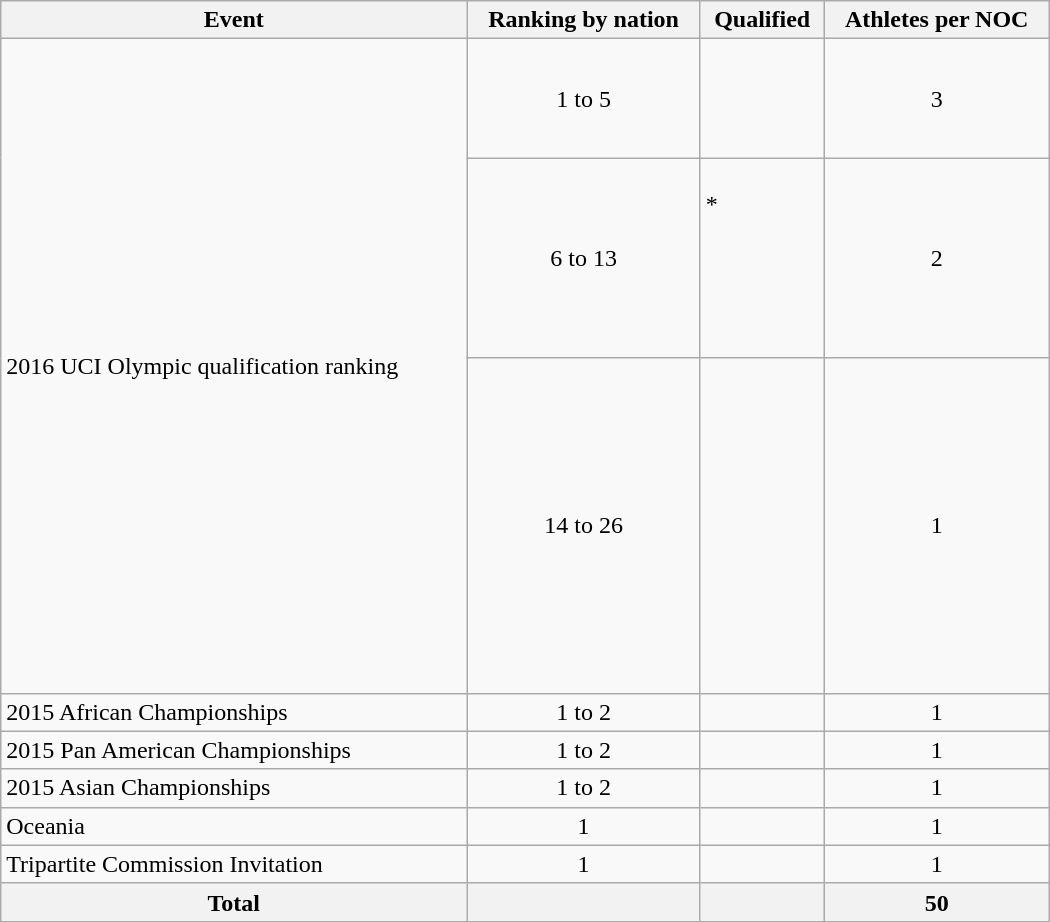<table class="wikitable"  style="width:700px; text-align:center;">
<tr>
<th>Event</th>
<th>Ranking by nation</th>
<th>Qualified</th>
<th>Athletes per NOC</th>
</tr>
<tr>
<td rowspan=3 align=left>2016 UCI Olympic qualification ranking</td>
<td>1 to 5</td>
<td align="left"><br><br><br><br></td>
<td>3</td>
</tr>
<tr>
<td>6 to 13</td>
<td align="left"><br>*<br><br><br><br><br><br></td>
<td>2</td>
</tr>
<tr>
<td>14 to 26</td>
<td align="left"><br><br><br><br><br><br><s></s><br><br><br><br><br><br></td>
<td>1</td>
</tr>
<tr>
<td align=left>2015 African Championships</td>
<td>1 to 2</td>
<td align="left"><br></td>
<td>1</td>
</tr>
<tr>
<td align=left>2015 Pan American Championships</td>
<td>1 to 2</td>
<td align="left"><br></td>
<td>1</td>
</tr>
<tr>
<td align=left>2015 Asian Championships</td>
<td>1 to 2</td>
<td align="left"><br></td>
<td>1</td>
</tr>
<tr>
<td align=left>Oceania</td>
<td>1</td>
<td align="left"></td>
<td>1</td>
</tr>
<tr>
<td align=left>Tripartite Commission Invitation</td>
<td>1</td>
<td align="left"></td>
<td>1</td>
</tr>
<tr>
<th>Total</th>
<th></th>
<th></th>
<th>50</th>
</tr>
</table>
